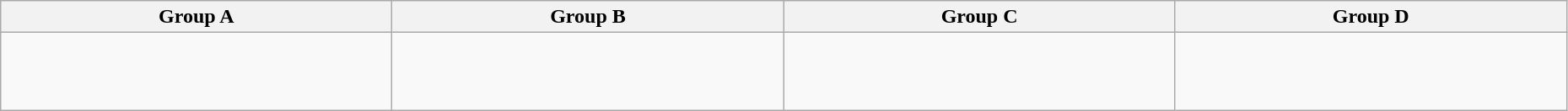<table class="wikitable" width="98%">
<tr>
<th width="25%">Group A</th>
<th width="25%">Group B</th>
<th width="25%">Group C</th>
<th width="25%">Group D</th>
</tr>
<tr>
<td><br><br><br></td>
<td><br><br></td>
<td><br><br></td>
<td><br><br><br></td>
</tr>
</table>
